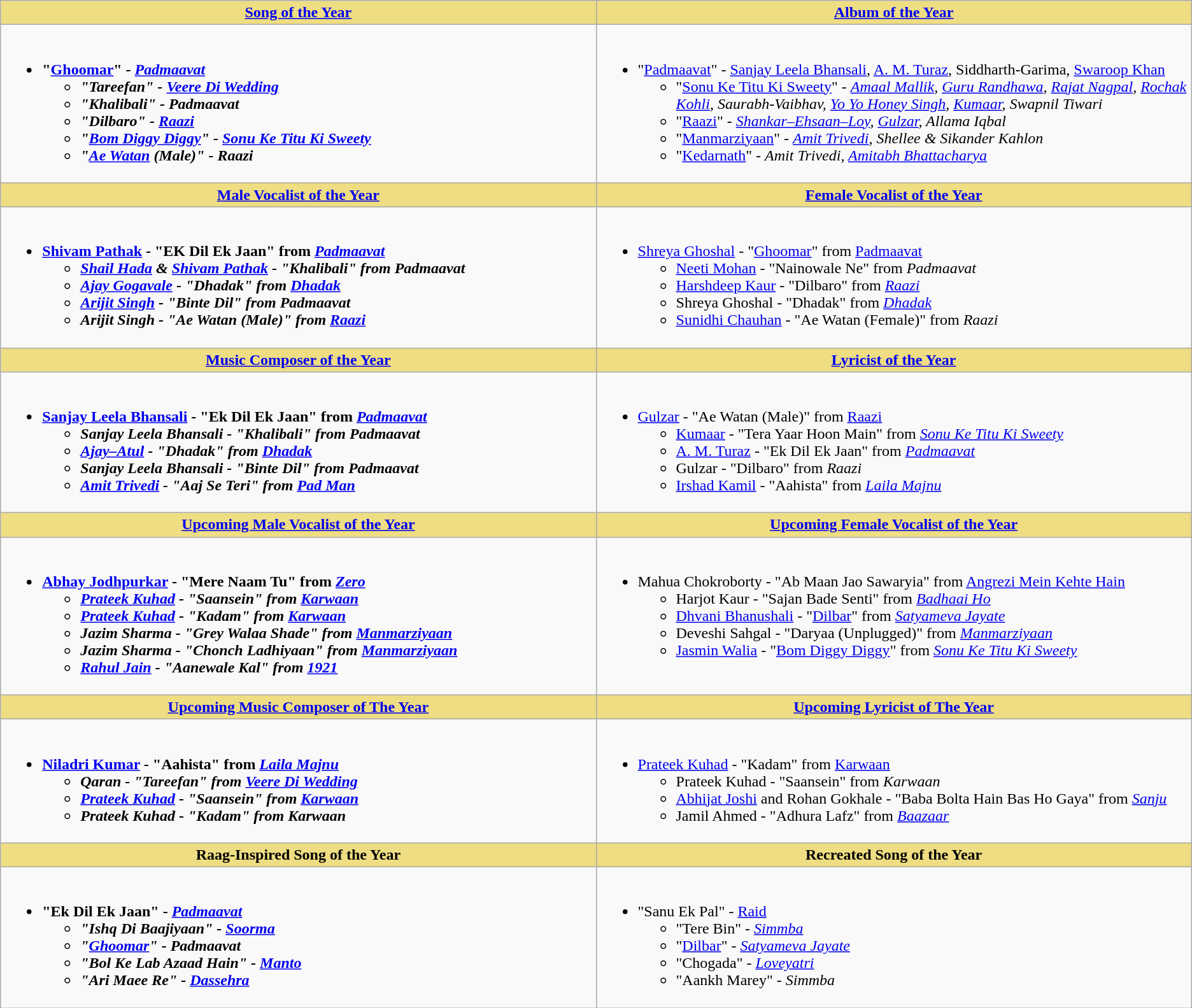<table class="wikitable">
<tr>
<th style="background:#EEDD82; width:50%;"><a href='#'>Song of the Year</a></th>
<th style="background:#EEDD82; width:50%;"><a href='#'>Album of the Year</a></th>
</tr>
<tr>
<td valign="top"><br><ul><li><strong>"<a href='#'>Ghoomar</a>" - <em><a href='#'>Padmaavat</a><strong><em><ul><li>"Tareefan" - </em><a href='#'>Veere Di Wedding</a><em></li><li>"Khalibali" - </em>Padmaavat<em></li><li>"Dilbaro" - </em><a href='#'>Raazi</a><em></li><li>"<a href='#'>Bom Diggy Diggy</a>" - </em><a href='#'>Sonu Ke Titu Ki Sweety</a><em></li><li>"<a href='#'>Ae Watan</a> (Male)" - </em>Raazi<em></li></ul></li></ul></td>
<td valign="top"><br><ul><li></strong>"<a href='#'>Padmaavat</a>" - </em><a href='#'>Sanjay Leela Bhansali</a>, <a href='#'>A. M. Turaz</a>, Siddharth-Garima, <a href='#'>Swaroop Khan</a></em></strong><ul><li>"<a href='#'>Sonu Ke Titu Ki Sweety</a>" - <em><a href='#'>Amaal Mallik</a>, <a href='#'>Guru Randhawa</a>, <a href='#'>Rajat Nagpal</a>, <a href='#'>Rochak Kohli</a>, Saurabh-Vaibhav, <a href='#'>Yo Yo Honey Singh</a>, <a href='#'>Kumaar</a>, Swapnil Tiwari</em></li><li>"<a href='#'>Raazi</a>" - <em><a href='#'>Shankar–Ehsaan–Loy</a>, <a href='#'>Gulzar</a>, Allama Iqbal</em></li><li>"<a href='#'>Manmarziyaan</a>" - <em><a href='#'>Amit Trivedi</a>, Shellee & Sikander Kahlon</em></li><li>"<a href='#'>Kedarnath</a>" - <em>Amit Trivedi, <a href='#'>Amitabh Bhattacharya</a></em></li></ul></li></ul></td>
</tr>
<tr>
<th style="background:#EEDD82;"><a href='#'>Male Vocalist of the Year</a></th>
<th style="background:#EEDD82;"><a href='#'>Female Vocalist of the Year</a></th>
</tr>
<tr>
<td valign="top"><br><ul><li><strong><a href='#'>Shivam Pathak</a> - "EK Dil Ek Jaan" from <em><a href='#'>Padmaavat</a><strong><em><ul><li><a href='#'>Shail Hada</a> & <a href='#'>Shivam Pathak</a> - "Khalibali" from </em>Padmaavat<em></li><li><a href='#'>Ajay Gogavale</a> - "Dhadak" from </em><a href='#'>Dhadak</a><em></li><li><a href='#'>Arijit Singh</a> - "Binte Dil" from </em>Padmaavat<em></li><li>Arijit Singh - "Ae Watan (Male)" from </em><a href='#'>Raazi</a><em></li></ul></li></ul></td>
<td valign="top"><br><ul><li></strong><a href='#'>Shreya Ghoshal</a> - "<a href='#'>Ghoomar</a>" from </em><a href='#'>Padmaavat</a></em></strong><ul><li><a href='#'>Neeti Mohan</a> - "Nainowale Ne" from <em>Padmaavat</em></li><li><a href='#'>Harshdeep Kaur</a> - "Dilbaro" from <em><a href='#'>Raazi</a></em></li><li>Shreya Ghoshal - "Dhadak" from <em><a href='#'>Dhadak</a></em></li><li><a href='#'>Sunidhi Chauhan</a> - "Ae Watan (Female)" from <em>Raazi</em></li></ul></li></ul></td>
</tr>
<tr>
<th style="background:#EEDD82;"><a href='#'>Music Composer of the Year</a></th>
<th style="background:#EEDD82;"><a href='#'>Lyricist of the Year</a></th>
</tr>
<tr>
<td valign="top"><br><ul><li><strong><a href='#'>Sanjay Leela Bhansali</a> - "Ek Dil Ek Jaan" from <em><a href='#'>Padmaavat</a><strong><em><ul><li>Sanjay Leela Bhansali - "Khalibali" from </em>Padmaavat<em></li><li><a href='#'>Ajay–Atul</a> - "Dhadak" from </em><a href='#'>Dhadak</a><em></li><li>Sanjay Leela Bhansali - "Binte Dil" from </em>Padmaavat<em></li><li><a href='#'>Amit Trivedi</a> - "Aaj Se Teri" from </em><a href='#'>Pad Man</a><em></li></ul></li></ul></td>
<td valign="top"><br><ul><li></strong><a href='#'>Gulzar</a> - "Ae Watan (Male)" from </em><a href='#'>Raazi</a></em></strong><ul><li><a href='#'>Kumaar</a> - "Tera Yaar Hoon Main" from <em><a href='#'>Sonu Ke Titu Ki Sweety</a></em></li><li><a href='#'>A. M. Turaz</a> - "Ek Dil Ek Jaan" from <em><a href='#'>Padmaavat</a></em></li><li>Gulzar - "Dilbaro" from <em>Raazi</em></li><li><a href='#'>Irshad Kamil</a> - "Aahista" from <em><a href='#'>Laila Majnu</a></em></li></ul></li></ul></td>
</tr>
<tr>
<th style="background:#EEDD82;"><a href='#'>Upcoming Male Vocalist of the Year</a></th>
<th style="background:#EEDD82;"><a href='#'>Upcoming Female Vocalist of the Year</a></th>
</tr>
<tr>
<td valign="top"><br><ul><li><strong><a href='#'>Abhay Jodhpurkar</a> - "Mere Naam Tu" from <em><a href='#'>Zero</a><strong><em><ul><li><a href='#'>Prateek Kuhad</a> - "Saansein" from </em><a href='#'>Karwaan</a><em></li><li><a href='#'>Prateek Kuhad</a> - "Kadam" from </em><a href='#'>Karwaan</a><em></li><li>Jazim Sharma - "Grey Walaa Shade" from </em><a href='#'>Manmarziyaan</a><em></li><li>Jazim Sharma - "Chonch Ladhiyaan" from </em><a href='#'>Manmarziyaan</a><em></li><li><a href='#'>Rahul Jain</a> - "Aanewale Kal" from </em><a href='#'>1921</a><em></li></ul></li></ul></td>
<td valign="top"><br><ul><li></strong>Mahua Chokroborty - "Ab Maan Jao Sawaryia" from </em><a href='#'>Angrezi Mein Kehte Hain</a></em></strong><ul><li>Harjot Kaur - "Sajan Bade Senti" from <em><a href='#'>Badhaai Ho</a></em></li><li><a href='#'>Dhvani Bhanushali</a> - "<a href='#'>Dilbar</a>" from <em><a href='#'>Satyameva Jayate</a></em></li><li>Deveshi Sahgal - "Daryaa (Unplugged)" from <em><a href='#'>Manmarziyaan</a></em></li><li><a href='#'>Jasmin Walia</a> - "<a href='#'>Bom Diggy Diggy</a>" from <em><a href='#'>Sonu Ke Titu Ki Sweety</a></em></li></ul></li></ul></td>
</tr>
<tr>
<th style="background:#EEDD82;"><a href='#'>Upcoming Music Composer of The Year</a></th>
<th style="background:#EEDD82;"><a href='#'>Upcoming Lyricist of The Year</a></th>
</tr>
<tr>
<td valign="top"><br><ul><li><strong><a href='#'>Niladri Kumar</a> - "Aahista" from <em><a href='#'>Laila Majnu</a><strong><em><ul><li>Qaran - "Tareefan" from </em><a href='#'>Veere Di Wedding</a><em></li><li><a href='#'>Prateek Kuhad</a> - "Saansein" from </em><a href='#'>Karwaan</a><em></li><li>Prateek Kuhad - "Kadam" from </em>Karwaan<em></li></ul></li></ul></td>
<td valign="top"><br><ul><li></strong><a href='#'>Prateek Kuhad</a> - "Kadam" from </em><a href='#'>Karwaan</a></em></strong><ul><li>Prateek Kuhad - "Saansein" from <em>Karwaan</em></li><li><a href='#'>Abhijat Joshi</a> and Rohan Gokhale - "Baba Bolta Hain Bas Ho Gaya" from <em><a href='#'>Sanju</a></em></li><li>Jamil Ahmed - "Adhura Lafz" from <em><a href='#'>Baazaar</a></em></li></ul></li></ul></td>
</tr>
<tr>
<th style="background:#EEDD82;">Raag-Inspired Song of the Year</th>
<th style="background:#EEDD82;">Recreated Song of the Year</th>
</tr>
<tr>
<td valign="top"><br><ul><li><strong>"Ek Dil Ek Jaan" - <em><a href='#'>Padmaavat</a><strong><em><ul><li>"Ishq Di Baajiyaan" - </em><a href='#'>Soorma</a><em></li><li>"<a href='#'>Ghoomar</a>" - </em>Padmaavat<em></li><li>"Bol Ke Lab Azaad Hain" - </em><a href='#'>Manto</a><em></li><li>"Ari Maee Re" - </em><a href='#'>Dassehra</a><em></li></ul></li></ul></td>
<td valign="top"><br><ul><li></strong>"Sanu Ek Pal" - </em><a href='#'>Raid</a></em></strong><ul><li>"Tere Bin" - <em><a href='#'>Simmba</a></em></li><li>"<a href='#'>Dilbar</a>" - <em><a href='#'>Satyameva Jayate</a></em></li><li>"Chogada" - <em><a href='#'>Loveyatri</a></em></li><li>"Aankh Marey" - <em>Simmba</em></li></ul></li></ul></td>
</tr>
</table>
